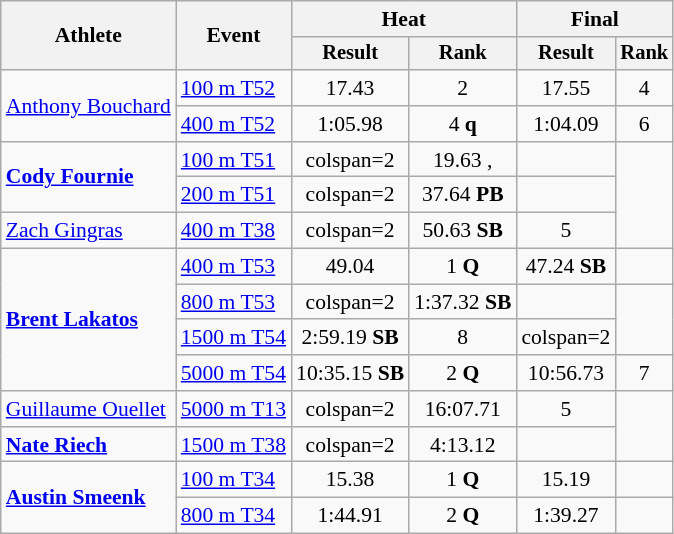<table class="wikitable" style="font-size:90%">
<tr>
<th rowspan="2">Athlete</th>
<th rowspan="2">Event</th>
<th colspan="2">Heat</th>
<th colspan="2">Final</th>
</tr>
<tr style="font-size:95%">
<th>Result</th>
<th>Rank</th>
<th>Result</th>
<th>Rank</th>
</tr>
<tr align=center>
<td align=left rowspan=2><a href='#'>Anthony Bouchard</a></td>
<td align=left><a href='#'>100 m T52</a></td>
<td>17.43</td>
<td>2</td>
<td>17.55</td>
<td>4</td>
</tr>
<tr align=center>
<td align=left><a href='#'>400 m T52</a></td>
<td>1:05.98</td>
<td>4 <strong>q</strong></td>
<td>1:04.09</td>
<td>6</td>
</tr>
<tr align=center>
<td align=left rowspan=2><strong><a href='#'>Cody Fournie</a></strong></td>
<td align=left><a href='#'>100 m T51</a></td>
<td>colspan=2 </td>
<td>19.63 <strong></strong>, <strong></strong></td>
<td></td>
</tr>
<tr align=center>
<td align=left><a href='#'>200 m T51</a></td>
<td>colspan=2 </td>
<td>37.64 <strong>PB</strong></td>
<td></td>
</tr>
<tr align=center>
<td align=left><a href='#'>Zach Gingras</a></td>
<td align=left><a href='#'>400 m T38</a></td>
<td>colspan=2 </td>
<td>50.63 <strong>SB</strong></td>
<td>5</td>
</tr>
<tr align=center>
<td align=left rowspan=4><strong><a href='#'>Brent Lakatos</a></strong></td>
<td align=left><a href='#'>400 m T53</a></td>
<td>49.04</td>
<td>1 <strong>Q</strong></td>
<td>47.24 <strong>SB</strong></td>
<td></td>
</tr>
<tr align=center>
<td align=left><a href='#'>800 m T53</a></td>
<td>colspan=2 </td>
<td>1:37.32 <strong>SB</strong></td>
<td></td>
</tr>
<tr align=center>
<td align=left><a href='#'>1500 m T54</a></td>
<td>2:59.19 <strong>SB</strong></td>
<td>8</td>
<td>colspan=2 </td>
</tr>
<tr align=center>
<td align=left><a href='#'>5000 m T54</a></td>
<td>10:35.15 <strong>SB</strong></td>
<td>2 <strong>Q</strong></td>
<td>10:56.73</td>
<td>7</td>
</tr>
<tr align=center>
<td align=left><a href='#'>Guillaume Ouellet</a></td>
<td align=left><a href='#'>5000 m T13</a></td>
<td>colspan=2 </td>
<td>16:07.71</td>
<td>5</td>
</tr>
<tr align=center>
<td align=left><strong><a href='#'>Nate Riech</a></strong></td>
<td align=left><a href='#'>1500 m T38</a></td>
<td>colspan=2 </td>
<td>4:13.12</td>
<td></td>
</tr>
<tr align=center>
<td align=left rowspan=2><strong><a href='#'>Austin Smeenk</a></strong></td>
<td align=left><a href='#'>100 m T34</a></td>
<td>15.38</td>
<td>1 <strong>Q</strong></td>
<td>15.19</td>
<td></td>
</tr>
<tr align=center>
<td align=left><a href='#'>800 m T34</a></td>
<td>1:44.91</td>
<td>2 <strong>Q</strong></td>
<td>1:39.27</td>
<td></td>
</tr>
</table>
